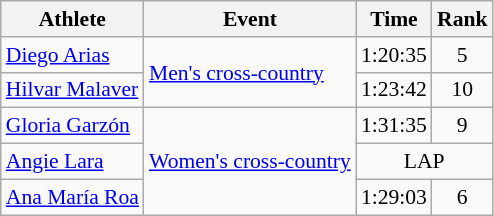<table class=wikitable style="font-size:90%">
<tr>
<th>Athlete</th>
<th>Event</th>
<th>Time</th>
<th>Rank</th>
</tr>
<tr align=center>
<td align=left><a href='#'>Diego Arias</a></td>
<td align=left rowspan=2><a href='#'>Men's cross-country</a></td>
<td>1:20:35</td>
<td>5</td>
</tr>
<tr align=center>
<td align=left><a href='#'>Hilvar Malaver</a></td>
<td>1:23:42</td>
<td>10</td>
</tr>
<tr align=center>
<td align=left><a href='#'>Gloria Garzón</a></td>
<td align=left rowspan=3><a href='#'>Women's cross-country</a></td>
<td>1:31:35</td>
<td>9</td>
</tr>
<tr align=center>
<td align=left><a href='#'>Angie Lara</a></td>
<td colspan=2>LAP</td>
</tr>
<tr align=center>
<td align=left><a href='#'>Ana María Roa</a></td>
<td>1:29:03</td>
<td>6</td>
</tr>
</table>
